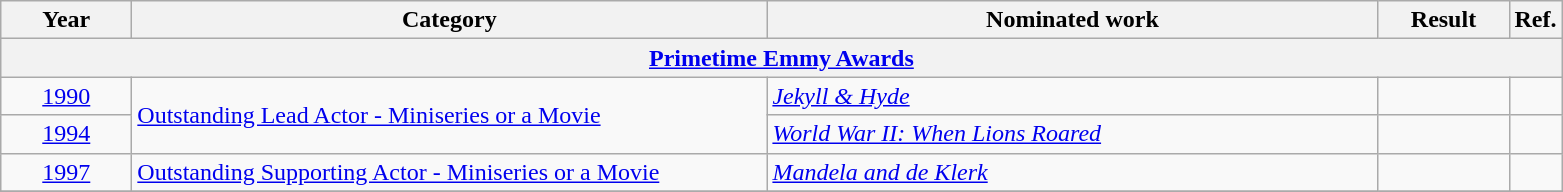<table class=wikitable>
<tr>
<th scope="col" style="width:5em;">Year</th>
<th scope="col" style="width:26em;">Category</th>
<th scope="col" style="width:25em;">Nominated work</th>
<th scope="col" style="width:5em;">Result</th>
<th>Ref.</th>
</tr>
<tr>
<th colspan=5><a href='#'>Primetime Emmy Awards</a></th>
</tr>
<tr>
<td style="text-align:center;"><a href='#'>1990</a></td>
<td rowspan="2"><a href='#'>Outstanding Lead Actor - Miniseries or a Movie</a></td>
<td><em><a href='#'>Jekyll & Hyde</a></em></td>
<td></td>
<td style="text-align:center;"></td>
</tr>
<tr>
<td style="text-align:center;"><a href='#'>1994</a></td>
<td><em><a href='#'>World War II: When Lions Roared</a></em></td>
<td></td>
<td style="text-align:center;"></td>
</tr>
<tr>
<td style="text-align:center;"><a href='#'>1997</a></td>
<td><a href='#'>Outstanding Supporting Actor - Miniseries or a Movie</a></td>
<td><em><a href='#'>Mandela and de Klerk</a></em></td>
<td></td>
<td style="text-align:center;"></td>
</tr>
<tr>
</tr>
</table>
